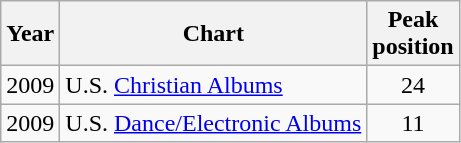<table class="wikitable sortable">
<tr>
<th align="left">Year</th>
<th align="left">Chart</th>
<th style="text-align:center;">Peak<br>position</th>
</tr>
<tr>
<td align="left">2009</td>
<td align="left">U.S. <a href='#'>Christian Albums</a></td>
<td style="text-align:center;">24</td>
</tr>
<tr>
<td align="left">2009</td>
<td align="left">U.S. <a href='#'>Dance/Electronic Albums</a></td>
<td style="text-align:center;">11</td>
</tr>
</table>
